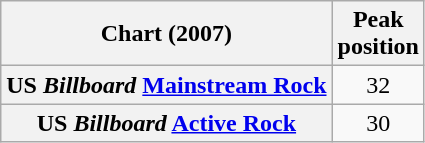<table class="wikitable sortable plainrowheaders" style="text-align:center">
<tr>
<th scope="col">Chart (2007)</th>
<th scope="col">Peak<br>position</th>
</tr>
<tr>
<th scope="row">US <em>Billboard</em> <a href='#'>Mainstream Rock</a></th>
<td>32</td>
</tr>
<tr>
<th scope="row">US <em>Billboard</em> <a href='#'>Active Rock</a></th>
<td>30</td>
</tr>
</table>
